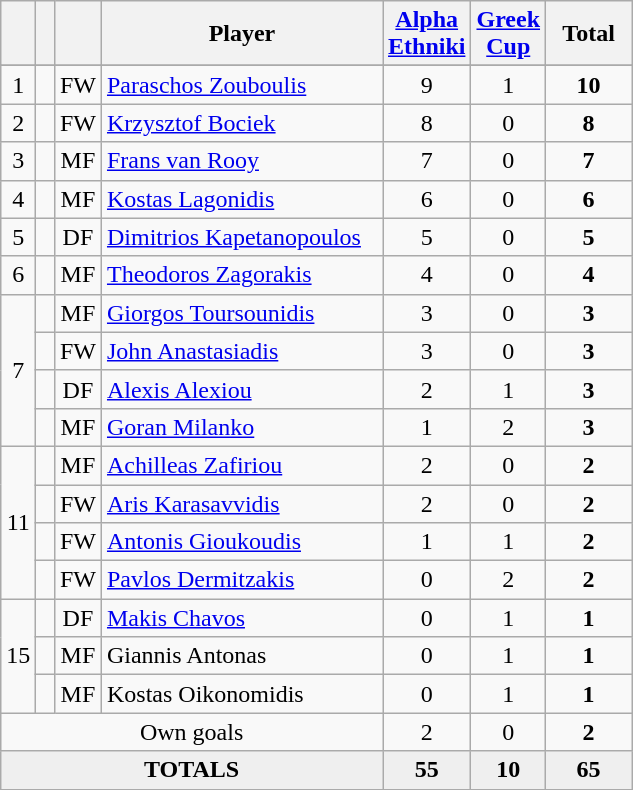<table class="wikitable sortable" style="text-align:center">
<tr>
<th width=5></th>
<th width=5></th>
<th width=5></th>
<th width=180>Player</th>
<th width=30><a href='#'>Alpha Ethniki</a></th>
<th width=30><a href='#'>Greek Cup</a></th>
<th width=50>Total</th>
</tr>
<tr>
</tr>
<tr>
<td>1</td>
<td></td>
<td>FW</td>
<td align=left> <a href='#'>Paraschos Zouboulis</a></td>
<td>9</td>
<td>1</td>
<td><strong>10</strong></td>
</tr>
<tr>
<td>2</td>
<td></td>
<td>FW</td>
<td align=left> <a href='#'>Krzysztof Bociek</a></td>
<td>8</td>
<td>0</td>
<td><strong>8</strong></td>
</tr>
<tr>
<td>3</td>
<td></td>
<td>MF</td>
<td align=left> <a href='#'>Frans van Rooy</a></td>
<td>7</td>
<td>0</td>
<td><strong>7</strong></td>
</tr>
<tr>
<td>4</td>
<td></td>
<td>MF</td>
<td align=left> <a href='#'>Kostas Lagonidis</a></td>
<td>6</td>
<td>0</td>
<td><strong>6</strong></td>
</tr>
<tr>
<td>5</td>
<td></td>
<td>DF</td>
<td align=left> <a href='#'>Dimitrios Kapetanopoulos</a></td>
<td>5</td>
<td>0</td>
<td><strong>5</strong></td>
</tr>
<tr>
<td>6</td>
<td></td>
<td>MF</td>
<td align=left> <a href='#'>Theodoros Zagorakis</a></td>
<td>4</td>
<td>0</td>
<td><strong>4</strong></td>
</tr>
<tr>
<td rowspan=4>7</td>
<td></td>
<td>MF</td>
<td align=left> <a href='#'>Giorgos Toursounidis</a></td>
<td>3</td>
<td>0</td>
<td><strong>3</strong></td>
</tr>
<tr>
<td></td>
<td>FW</td>
<td align=left> <a href='#'>John Anastasiadis</a></td>
<td>3</td>
<td>0</td>
<td><strong>3</strong></td>
</tr>
<tr>
<td></td>
<td>DF</td>
<td align=left> <a href='#'>Alexis Alexiou</a></td>
<td>2</td>
<td>1</td>
<td><strong>3</strong></td>
</tr>
<tr>
<td></td>
<td>MF</td>
<td align=left> <a href='#'>Goran Milanko</a></td>
<td>1</td>
<td>2</td>
<td><strong>3</strong></td>
</tr>
<tr>
<td rowspan=4>11</td>
<td></td>
<td>MF</td>
<td align=left> <a href='#'>Achilleas Zafiriou</a></td>
<td>2</td>
<td>0</td>
<td><strong>2</strong></td>
</tr>
<tr>
<td></td>
<td>FW</td>
<td align=left> <a href='#'>Aris Karasavvidis</a></td>
<td>2</td>
<td>0</td>
<td><strong>2</strong></td>
</tr>
<tr>
<td></td>
<td>FW</td>
<td align=left> <a href='#'>Antonis Gioukoudis</a></td>
<td>1</td>
<td>1</td>
<td><strong>2</strong></td>
</tr>
<tr>
<td></td>
<td>FW</td>
<td align=left> <a href='#'>Pavlos Dermitzakis</a></td>
<td>0</td>
<td>2</td>
<td><strong>2</strong></td>
</tr>
<tr>
<td rowspan=3>15</td>
<td></td>
<td>DF</td>
<td align=left> <a href='#'>Makis Chavos</a></td>
<td>0</td>
<td>1</td>
<td><strong>1</strong></td>
</tr>
<tr>
<td></td>
<td>MF</td>
<td align=left> Giannis Antonas</td>
<td>0</td>
<td>1</td>
<td><strong>1</strong></td>
</tr>
<tr>
<td></td>
<td>MF</td>
<td align=left> Kostas Oikonomidis</td>
<td>0</td>
<td>1</td>
<td><strong>1</strong></td>
</tr>
<tr>
<td colspan="4">Own goals</td>
<td>2</td>
<td>0</td>
<td><strong>2</strong></td>
</tr>
<tr bgcolor="#EFEFEF">
<td colspan=4><strong>TOTALS</strong></td>
<td><strong>55</strong></td>
<td><strong>10</strong></td>
<td><strong>65</strong></td>
</tr>
</table>
